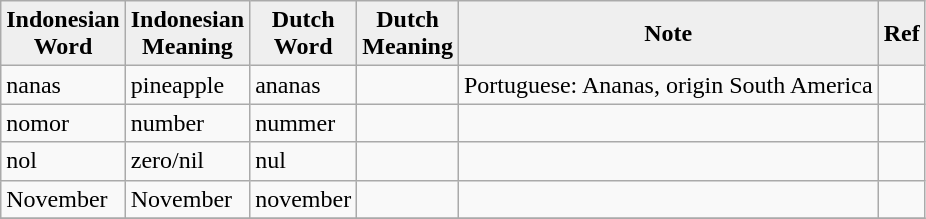<table class="wikitable">
<tr>
<th style="background:#efefef;">Indonesian <br>Word</th>
<th style="background:#efefef;">Indonesian <br>Meaning</th>
<th style="background:#efefef;">Dutch <br>Word</th>
<th style="background:#efefef;">Dutch <br>Meaning</th>
<th style="background:#efefef;">Note</th>
<th style="background:#efefef;">Ref</th>
</tr>
<tr>
<td>nanas</td>
<td>pineapple</td>
<td>ananas</td>
<td></td>
<td>Portuguese: Ananas, origin South America</td>
<td></td>
</tr>
<tr>
<td>nomor</td>
<td>number</td>
<td>nummer</td>
<td></td>
<td></td>
<td></td>
</tr>
<tr>
<td>nol</td>
<td>zero/nil</td>
<td>nul</td>
<td></td>
<td></td>
<td></td>
</tr>
<tr>
<td>November</td>
<td>November</td>
<td>november</td>
<td></td>
<td></td>
<td></td>
</tr>
<tr>
</tr>
</table>
